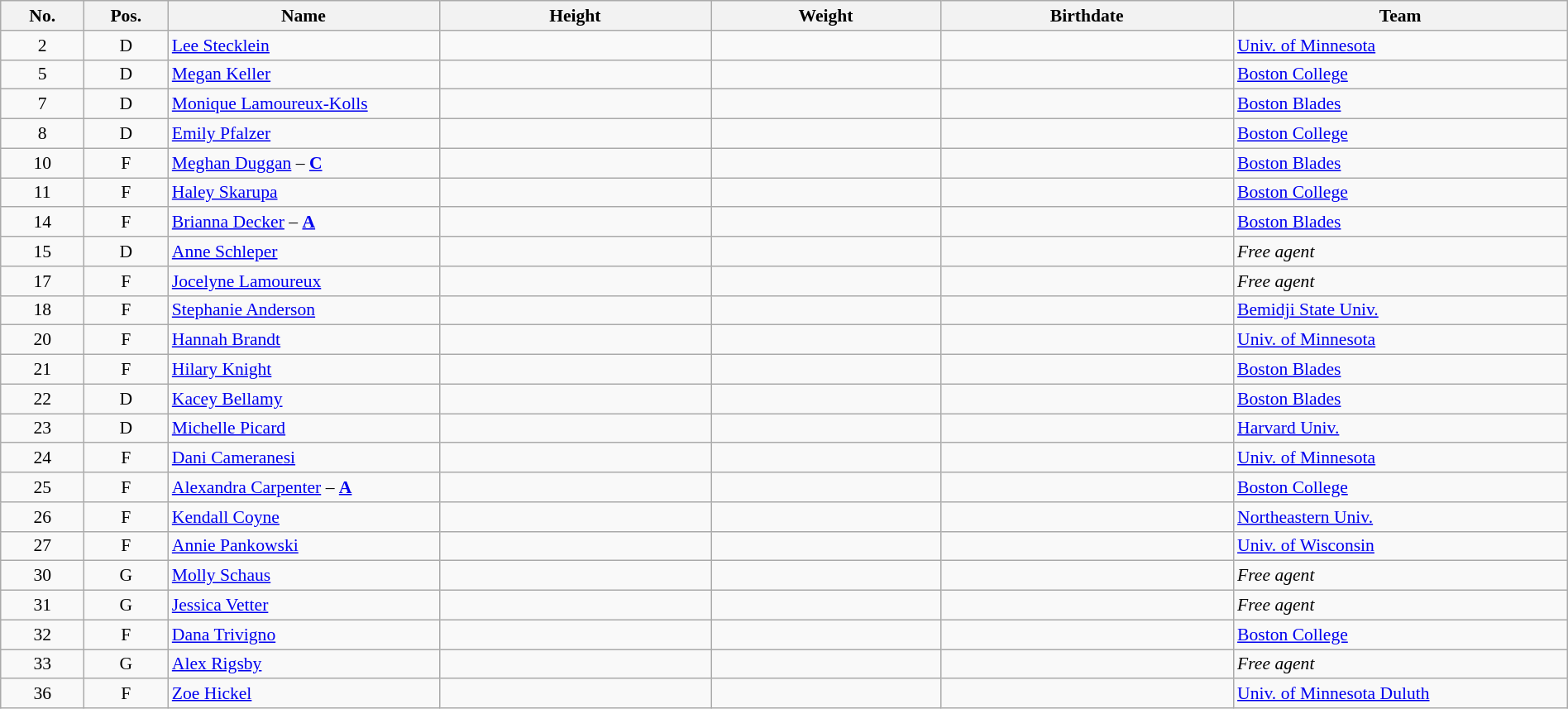<table width="100%" class="wikitable sortable" style="font-size: 90%; text-align: center;">
<tr>
<th style="width:  4%;">No.</th>
<th style="width:  4%;">Pos.</th>
<th style="width: 13%;">Name</th>
<th style="width: 13%;">Height</th>
<th style="width: 11%;">Weight</th>
<th style="width: 14%;">Birthdate</th>
<th style="width: 16%;">Team</th>
</tr>
<tr>
<td>2</td>
<td>D</td>
<td align=left><a href='#'>Lee Stecklein</a></td>
<td></td>
<td></td>
<td></td>
<td style="text-align:left;"> <a href='#'>Univ. of Minnesota</a></td>
</tr>
<tr>
<td>5</td>
<td>D</td>
<td align=left><a href='#'>Megan Keller</a></td>
<td></td>
<td></td>
<td></td>
<td style="text-align:left;"> <a href='#'>Boston College</a></td>
</tr>
<tr>
<td>7</td>
<td>D</td>
<td align=left><a href='#'>Monique Lamoureux-Kolls</a></td>
<td></td>
<td></td>
<td></td>
<td style="text-align:left;"> <a href='#'>Boston Blades</a></td>
</tr>
<tr>
<td>8</td>
<td>D</td>
<td align=left><a href='#'>Emily Pfalzer</a></td>
<td></td>
<td></td>
<td></td>
<td style="text-align:left;"> <a href='#'>Boston College</a></td>
</tr>
<tr>
<td>10</td>
<td>F</td>
<td align=left><a href='#'>Meghan Duggan</a> – <strong><a href='#'>C</a></strong></td>
<td></td>
<td></td>
<td></td>
<td style="text-align:left;"> <a href='#'>Boston Blades</a></td>
</tr>
<tr>
<td>11</td>
<td>F</td>
<td align=left><a href='#'>Haley Skarupa</a></td>
<td></td>
<td></td>
<td></td>
<td style="text-align:left;"> <a href='#'>Boston College</a></td>
</tr>
<tr>
<td>14</td>
<td>F</td>
<td align=left><a href='#'>Brianna Decker</a> – <strong><a href='#'>A</a></strong></td>
<td></td>
<td></td>
<td></td>
<td style="text-align:left;"> <a href='#'>Boston Blades</a></td>
</tr>
<tr>
<td>15</td>
<td>D</td>
<td align=left><a href='#'>Anne Schleper</a></td>
<td></td>
<td></td>
<td></td>
<td style="text-align:left;"><em>Free agent</em></td>
</tr>
<tr>
<td>17</td>
<td>F</td>
<td align=left><a href='#'>Jocelyne Lamoureux</a></td>
<td></td>
<td></td>
<td></td>
<td style="text-align:left;"><em>Free agent</em></td>
</tr>
<tr>
<td>18</td>
<td>F</td>
<td align=left><a href='#'>Stephanie Anderson</a></td>
<td></td>
<td></td>
<td></td>
<td style="text-align:left;"> <a href='#'>Bemidji State Univ.</a></td>
</tr>
<tr>
<td>20</td>
<td>F</td>
<td align=left><a href='#'>Hannah Brandt</a></td>
<td></td>
<td></td>
<td></td>
<td style="text-align:left;"> <a href='#'>Univ. of Minnesota</a></td>
</tr>
<tr>
<td>21</td>
<td>F</td>
<td align=left><a href='#'>Hilary Knight</a></td>
<td></td>
<td></td>
<td></td>
<td style="text-align:left;"> <a href='#'>Boston Blades</a></td>
</tr>
<tr>
<td>22</td>
<td>D</td>
<td align=left><a href='#'>Kacey Bellamy</a></td>
<td></td>
<td></td>
<td></td>
<td style="text-align:left;"> <a href='#'>Boston Blades</a></td>
</tr>
<tr>
<td>23</td>
<td>D</td>
<td align=left><a href='#'>Michelle Picard</a></td>
<td></td>
<td></td>
<td></td>
<td style="text-align:left;"> <a href='#'>Harvard Univ.</a></td>
</tr>
<tr>
<td>24</td>
<td>F</td>
<td align=left><a href='#'>Dani Cameranesi</a></td>
<td></td>
<td></td>
<td></td>
<td style="text-align:left;"> <a href='#'>Univ. of Minnesota</a></td>
</tr>
<tr>
<td>25</td>
<td>F</td>
<td align=left><a href='#'>Alexandra Carpenter</a> – <strong><a href='#'>A</a></strong></td>
<td></td>
<td></td>
<td></td>
<td style="text-align:left;"> <a href='#'>Boston College</a></td>
</tr>
<tr>
<td>26</td>
<td>F</td>
<td align=left><a href='#'>Kendall Coyne</a></td>
<td></td>
<td></td>
<td></td>
<td style="text-align:left;"> <a href='#'>Northeastern Univ.</a></td>
</tr>
<tr>
<td>27</td>
<td>F</td>
<td align=left><a href='#'>Annie Pankowski</a></td>
<td></td>
<td></td>
<td></td>
<td style="text-align:left;"> <a href='#'>Univ. of Wisconsin</a></td>
</tr>
<tr>
<td>30</td>
<td>G</td>
<td align=left><a href='#'>Molly Schaus</a></td>
<td></td>
<td></td>
<td></td>
<td style="text-align:left;"><em>Free agent</em></td>
</tr>
<tr>
<td>31</td>
<td>G</td>
<td align=left><a href='#'>Jessica Vetter</a></td>
<td></td>
<td></td>
<td></td>
<td style="text-align:left;"><em>Free agent</em></td>
</tr>
<tr>
<td>32</td>
<td>F</td>
<td align=left><a href='#'>Dana Trivigno</a></td>
<td></td>
<td></td>
<td></td>
<td style="text-align:left;"> <a href='#'>Boston College</a></td>
</tr>
<tr>
<td>33</td>
<td>G</td>
<td align=left><a href='#'>Alex Rigsby</a></td>
<td></td>
<td></td>
<td></td>
<td style="text-align:left;"><em>Free agent</em></td>
</tr>
<tr>
<td>36</td>
<td>F</td>
<td align=left><a href='#'>Zoe Hickel</a></td>
<td></td>
<td></td>
<td></td>
<td style="text-align:left;"> <a href='#'>Univ. of Minnesota Duluth</a></td>
</tr>
</table>
